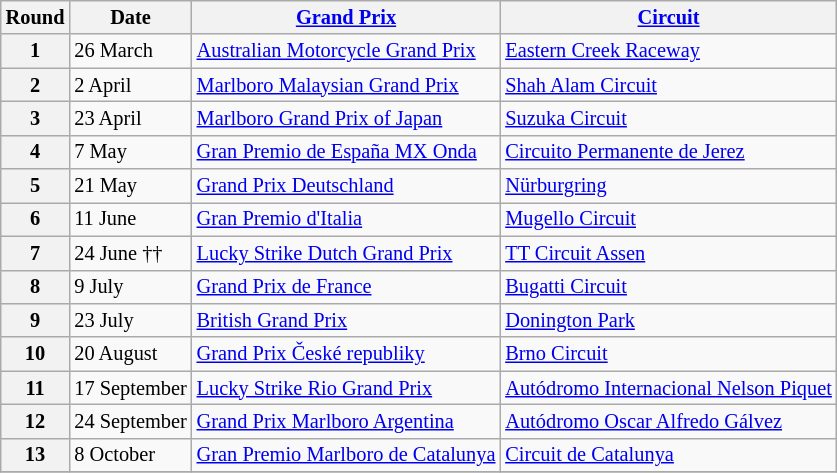<table class="wikitable" style="font-size: 85%;">
<tr>
<th>Round</th>
<th>Date</th>
<th><a href='#'>Grand Prix</a></th>
<th><a href='#'>Circuit</a></th>
</tr>
<tr>
<th>1</th>
<td>26 March</td>
<td> <a href='#'>Australian Motorcycle Grand Prix</a></td>
<td><a href='#'>Eastern Creek Raceway</a></td>
</tr>
<tr>
<th>2</th>
<td>2 April</td>
<td> <a href='#'>Marlboro Malaysian Grand Prix</a></td>
<td><a href='#'>Shah Alam Circuit</a></td>
</tr>
<tr>
<th>3</th>
<td>23 April</td>
<td> <a href='#'>Marlboro Grand Prix of Japan</a></td>
<td><a href='#'>Suzuka Circuit</a></td>
</tr>
<tr>
<th>4</th>
<td>7 May</td>
<td> <a href='#'>Gran Premio de España MX Onda</a></td>
<td><a href='#'>Circuito Permanente de Jerez</a></td>
</tr>
<tr>
<th>5</th>
<td>21 May</td>
<td> <a href='#'>Grand Prix Deutschland</a></td>
<td><a href='#'>Nürburgring</a></td>
</tr>
<tr>
<th>6</th>
<td>11 June</td>
<td> <a href='#'>Gran Premio d'Italia</a></td>
<td><a href='#'>Mugello Circuit</a></td>
</tr>
<tr>
<th>7</th>
<td>24 June ††</td>
<td> <a href='#'>Lucky Strike Dutch Grand Prix</a></td>
<td><a href='#'>TT Circuit Assen</a></td>
</tr>
<tr>
<th>8</th>
<td>9 July</td>
<td> <a href='#'>Grand Prix de France</a></td>
<td><a href='#'>Bugatti Circuit</a></td>
</tr>
<tr>
<th>9</th>
<td>23 July</td>
<td> <a href='#'>British Grand Prix</a></td>
<td><a href='#'>Donington Park</a></td>
</tr>
<tr>
<th>10</th>
<td>20 August</td>
<td> <a href='#'>Grand Prix České republiky</a></td>
<td><a href='#'>Brno Circuit</a></td>
</tr>
<tr>
<th>11</th>
<td>17 September</td>
<td> <a href='#'>Lucky Strike Rio Grand Prix</a></td>
<td><a href='#'>Autódromo Internacional Nelson Piquet</a></td>
</tr>
<tr>
<th>12</th>
<td>24 September</td>
<td> <a href='#'>Grand Prix Marlboro Argentina</a></td>
<td><a href='#'>Autódromo Oscar Alfredo Gálvez</a></td>
</tr>
<tr>
<th>13</th>
<td>8 October</td>
<td> <a href='#'>Gran Premio Marlboro de Catalunya</a></td>
<td><a href='#'>Circuit de Catalunya</a></td>
</tr>
<tr>
</tr>
</table>
